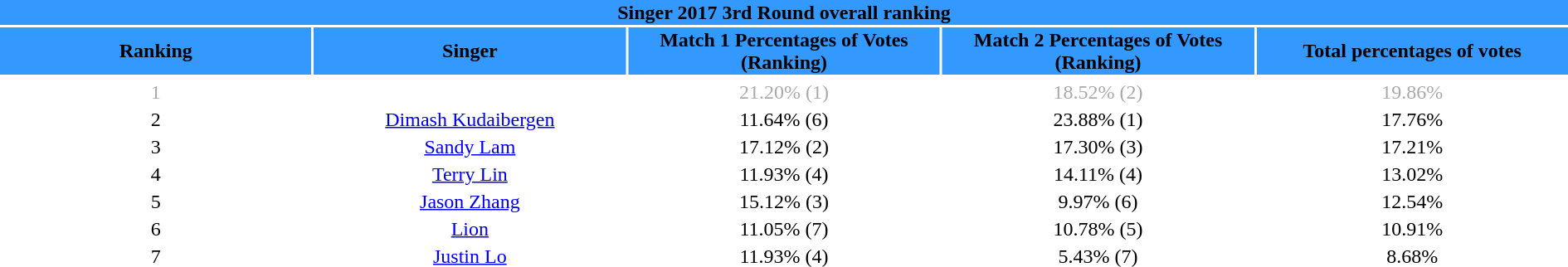<table class="wikitalble" width="100%" style="text-align:center">
<tr align=center style="background:#3399FF">
<td colspan="5"><div><strong>Singer 2017 3rd Round overall ranking</strong></div></td>
</tr>
<tr align=center style="background:#3399FF">
<td style="width:20%"><strong>Ranking</strong></td>
<td style="width:20%"><strong>Singer</strong></td>
<td style="width:20%"><strong>Match 1 Percentages of Votes (Ranking)</strong></td>
<td style="width:20%"><strong>Match 2 Percentages of Votes (Ranking)</strong></td>
<td style="width:20%"><strong>Total percentages of votes</strong></td>
</tr>
<tr>
</tr>
<tr style="color:darkgrey;">
<td>1</td>
<td><a href='#'></a></td>
<td>21.20% (1)</td>
<td>18.52% (2)</td>
<td>19.86%</td>
</tr>
<tr>
<td>2</td>
<td><a href='#'>Dimash Kudaibergen</a></td>
<td>11.64% (6)</td>
<td>23.88% (1)</td>
<td>17.76%</td>
</tr>
<tr>
<td>3</td>
<td><a href='#'>Sandy Lam</a></td>
<td>17.12% (2)</td>
<td>17.30% (3)</td>
<td>17.21%</td>
</tr>
<tr>
<td>4</td>
<td><a href='#'>Terry Lin</a></td>
<td>11.93% (4)</td>
<td>14.11% (4)</td>
<td>13.02%</td>
</tr>
<tr>
<td>5</td>
<td><a href='#'>Jason Zhang</a></td>
<td>15.12% (3)</td>
<td>9.97% (6)</td>
<td>12.54%</td>
</tr>
<tr>
<td>6</td>
<td><a href='#'>Lion</a></td>
<td>11.05% (7)</td>
<td>10.78% (5)</td>
<td>10.91%</td>
</tr>
<tr>
<td>7</td>
<td><a href='#'>Justin Lo</a></td>
<td>11.93% (4)</td>
<td>5.43% (7)</td>
<td>8.68%</td>
</tr>
<tr>
</tr>
</table>
